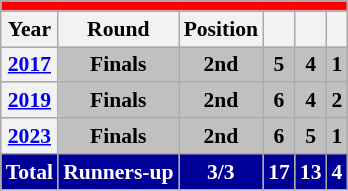<table class="wikitable" style="font-size:90%; text-align:center;">
<tr>
<th style="background:#FE0000;" colspan="6"><a href='#'></a></th>
</tr>
<tr>
<th scope="col">Year</th>
<th scope="col">Round</th>
<th scope="col">Position</th>
<th scope="col"></th>
<th scope="col"></th>
<th scope="col"></th>
</tr>
<tr style="background:silver">
<th> <a href='#'>2017</a></th>
<td><strong>Finals</strong></td>
<td> <strong>2nd</strong></td>
<td><strong>5</strong></td>
<td><strong>4</strong></td>
<td><strong>1</strong></td>
</tr>
<tr style="background:silver">
<th> <a href='#'>2019</a></th>
<td><strong>Finals</strong></td>
<td> <strong>2nd</strong></td>
<td><strong>6</strong></td>
<td><strong>4</strong></td>
<td><strong>2</strong></td>
</tr>
<tr style="background:silver">
<th> <a href='#'>2023</a></th>
<td><strong>Finals</strong></td>
<td> <strong>2nd</strong></td>
<td><strong>6</strong></td>
<td><strong>5</strong></td>
<td><strong>1</strong></td>
</tr>
<tr>
<th style="color:white; background:#000096;"><strong>Total</strong></th>
<th style="color:white; background:#000096;"><strong>Runners-up</strong></th>
<th style="color:white; background:#000096;"><strong>3/3</strong></th>
<th style="color:white; background:#000096;"><strong>17</strong></th>
<th style="color:white; background:#000096;"><strong>13</strong></th>
<th style="color:white; background:#000096;"><strong>4</strong></th>
</tr>
</table>
